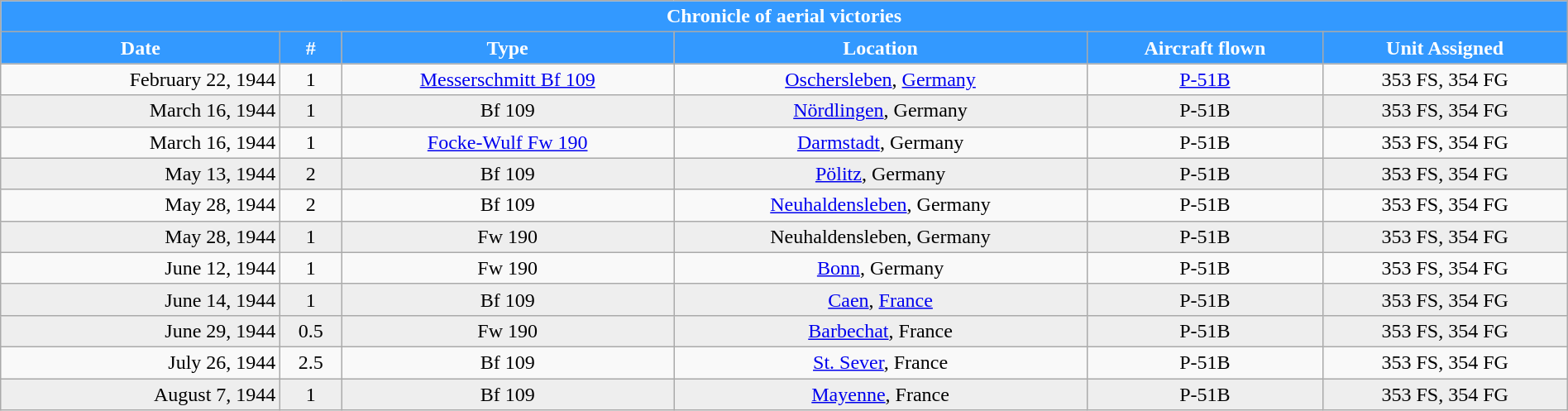<table class="wikitable plainrowheaders collapsible collapsed" style="margin-left: auto; margin-right: auto; border: none; text-align:right; width: 100%;">
<tr style="color:white;">
<th colspan="6" style="background-color: #3399ff">Chronicle of aerial victories</th>
</tr>
<tr style="color:white;">
<th style="background-color: #3399ff">Date</th>
<th style="background-color: #3399ff">#</th>
<th style="background-color: #3399ff">Type</th>
<th style="background-color: #3399ff">Location</th>
<th style="background-color: #3399ff">Aircraft flown</th>
<th style="background-color: #3399ff">Unit Assigned</th>
</tr>
<tr>
<td>February 22, 1944</td>
<td align=center>1</td>
<td align=center><a href='#'>Messerschmitt Bf 109</a></td>
<td align=center><a href='#'>Oschersleben</a>, <a href='#'>Germany</a></td>
<td align=center><a href='#'>P-51B</a></td>
<td align=center>353 FS, 354 FG</td>
</tr>
<tr style="background: #eeeeee;">
<td>March 16, 1944</td>
<td align=center>1</td>
<td align=center>Bf 109</td>
<td align=center><a href='#'>Nördlingen</a>, Germany</td>
<td align=center>P-51B</td>
<td align=center>353 FS, 354 FG</td>
</tr>
<tr>
<td>March 16, 1944</td>
<td align=center>1</td>
<td align=center><a href='#'>Focke-Wulf Fw 190</a></td>
<td align=center><a href='#'>Darmstadt</a>, Germany</td>
<td align=center>P-51B</td>
<td align=center>353 FS, 354 FG</td>
</tr>
<tr style="background: #eeeeee;">
<td>May 13, 1944</td>
<td align=center>2</td>
<td align=center>Bf 109</td>
<td align=center><a href='#'>Pölitz</a>, Germany</td>
<td align=center>P-51B</td>
<td align=center>353 FS, 354 FG</td>
</tr>
<tr>
<td>May 28, 1944</td>
<td align=center>2</td>
<td align=center>Bf 109</td>
<td align=center><a href='#'>Neuhaldensleben</a>, Germany</td>
<td align=center>P-51B</td>
<td align=center>353 FS, 354 FG</td>
</tr>
<tr style="background: #eeeeee;">
<td>May 28, 1944</td>
<td align=center>1</td>
<td align=center>Fw 190</td>
<td align=center>Neuhaldensleben, Germany</td>
<td align=center>P-51B</td>
<td align=center>353 FS, 354 FG</td>
</tr>
<tr>
<td>June 12, 1944</td>
<td align=center>1</td>
<td align=center>Fw 190</td>
<td align=center><a href='#'>Bonn</a>, Germany</td>
<td align=center>P-51B</td>
<td align=center>353 FS, 354 FG</td>
</tr>
<tr style="background: #eeeeee;">
<td>June 14, 1944</td>
<td align=center>1</td>
<td align=center>Bf 109</td>
<td align=center><a href='#'>Caen</a>, <a href='#'>France</a></td>
<td align=center>P-51B</td>
<td align=center>353 FS, 354 FG</td>
</tr>
<tr style="background: #eeeeee;">
<td>June 29, 1944</td>
<td align=center>0.5</td>
<td align=center>Fw 190</td>
<td align=center><a href='#'>Barbechat</a>, France</td>
<td align=center>P-51B</td>
<td align=center>353 FS, 354 FG</td>
</tr>
<tr>
<td>July 26, 1944</td>
<td align=center>2.5</td>
<td align=center>Bf 109</td>
<td align=center><a href='#'>St. Sever</a>, France</td>
<td align=center>P-51B</td>
<td align=center>353 FS, 354 FG</td>
</tr>
<tr style="background: #eeeeee;">
<td>August 7, 1944</td>
<td align=center>1</td>
<td align=center>Bf 109</td>
<td align=center><a href='#'>Mayenne</a>, France</td>
<td align=center>P-51B</td>
<td align=center>353 FS, 354 FG</td>
</tr>
</table>
